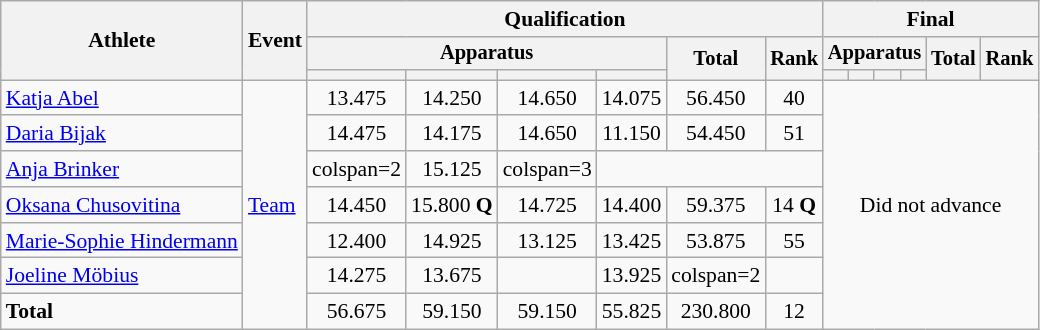<table class="wikitable" style="font-size:90%">
<tr>
<th rowspan="3">Athlete</th>
<th rowspan="3">Event</th>
<th colspan=6>Qualification</th>
<th colspan=6>Final</th>
</tr>
<tr style="font-size:95%">
<th colspan=4>Apparatus</th>
<th rowspan=2>Total</th>
<th rowspan=2>Rank</th>
<th colspan=4>Apparatus</th>
<th rowspan=2>Total</th>
<th rowspan=2>Rank</th>
</tr>
<tr style="font-size:95%">
<th></th>
<th></th>
<th></th>
<th></th>
<th></th>
<th></th>
<th></th>
<th></th>
</tr>
<tr align=center>
<td align=left><a href='#'>Katja Abel</a></td>
<td rowspan=7 align=left><a href='#'>Team</a></td>
<td>13.475</td>
<td>14.250</td>
<td>14.650</td>
<td>14.075</td>
<td>56.450</td>
<td>40</td>
<td rowspan=7 colspan=6>Did not advance</td>
</tr>
<tr align=center>
<td align=left><a href='#'>Daria Bijak</a></td>
<td>14.475</td>
<td>14.175</td>
<td>14.650</td>
<td>11.150</td>
<td>54.450</td>
<td>51</td>
</tr>
<tr align=center>
<td align=left><a href='#'>Anja Brinker</a></td>
<td>colspan=2 </td>
<td>15.125</td>
<td>colspan=3 </td>
</tr>
<tr align=center>
<td align=left><a href='#'>Oksana Chusovitina</a></td>
<td>14.450</td>
<td>15.800 <strong>Q</strong></td>
<td>14.725</td>
<td>14.400</td>
<td>59.375</td>
<td>14 <strong>Q</strong></td>
</tr>
<tr align=center>
<td align=left><a href='#'>Marie-Sophie Hindermann</a></td>
<td>12.400</td>
<td>14.925</td>
<td>13.125</td>
<td>13.425</td>
<td>53.875</td>
<td>55</td>
</tr>
<tr align=center>
<td align=left><a href='#'>Joeline Möbius</a></td>
<td>14.275</td>
<td>13.675</td>
<td></td>
<td>13.925</td>
<td>colspan=2 </td>
</tr>
<tr align=center>
<td align=left><strong>Total</strong></td>
<td>56.675</td>
<td>59.150</td>
<td>59.150</td>
<td>55.825</td>
<td>230.800</td>
<td>12</td>
</tr>
</table>
